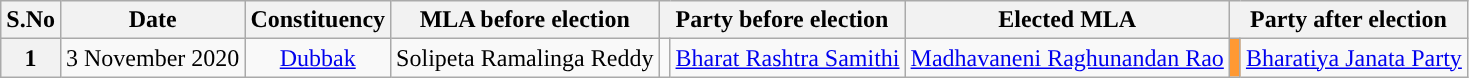<table class="wikitable sortable" style="text-align:center;">
<tr>
<th>S.No</th>
<th>Date</th>
<th>Constituency</th>
<th>MLA before election</th>
<th colspan="2">Party before election</th>
<th>Elected MLA</th>
<th colspan="2">Party after election</th>
</tr>
<tr>
<th>1</th>
<td>3 November 2020</td>
<td><a href='#'>Dubbak</a></td>
<td>Solipeta Ramalinga Reddy</td>
<td></td>
<td><a href='#'>Bharat Rashtra Samithi</a></td>
<td><a href='#'>Madhavaneni Raghunandan Rao</a></td>
<td bgcolor=#FF9933></td>
<td><a href='#'>Bharatiya Janata Party</a></td>
</tr>
</table>
